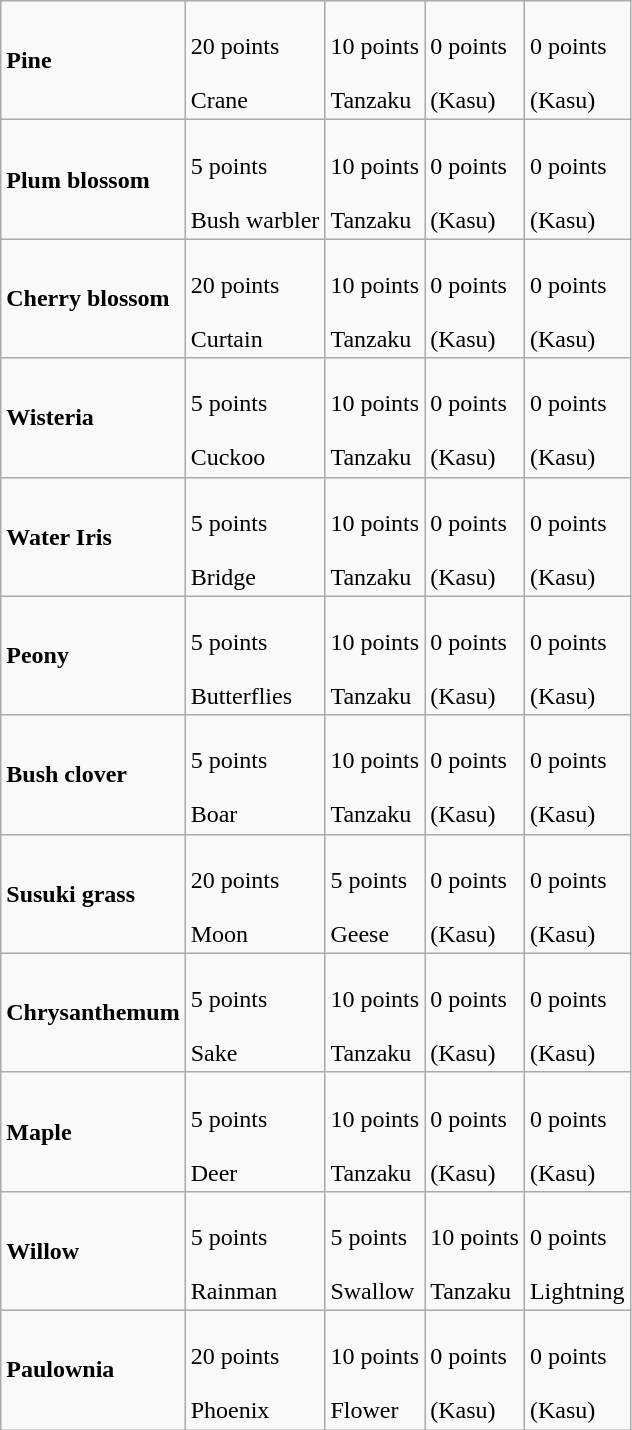<table class="wikitable" border="1">
<tr>
<td><strong>Pine</strong></td>
<td><br>20 points<br><br>Crane</td>
<td><br>10 points<br><br>Tanzaku</td>
<td><br>0 points<br><br>(Kasu)</td>
<td><br>0 points<br><br>(Kasu)</td>
</tr>
<tr>
<td><strong>Plum blossom</strong></td>
<td><br>5 points<br><br>Bush warbler</td>
<td><br>10 points<br><br>Tanzaku</td>
<td><br>0 points<br><br>(Kasu)</td>
<td><br>0 points<br><br>(Kasu)</td>
</tr>
<tr>
<td><strong>Cherry blossom</strong></td>
<td><br>20 points<br><br>Curtain</td>
<td><br>10 points<br><br>Tanzaku</td>
<td><br>0 points<br><br>(Kasu)</td>
<td><br>0 points<br><br>(Kasu)</td>
</tr>
<tr>
<td><strong>Wisteria</strong></td>
<td><br>5 points<br><br>Cuckoo</td>
<td><br>10 points<br><br>Tanzaku</td>
<td><br>0 points<br><br>(Kasu)</td>
<td><br>0 points<br><br>(Kasu)</td>
</tr>
<tr>
<td><strong>Water Iris</strong></td>
<td><br>5 points<br><br>Bridge</td>
<td><br>10 points<br><br>Tanzaku</td>
<td><br>0 points<br><br>(Kasu)</td>
<td><br>0 points<br><br>(Kasu)</td>
</tr>
<tr>
<td><strong>Peony</strong></td>
<td><br>5 points<br><br>Butterflies</td>
<td><br>10 points<br><br>Tanzaku</td>
<td><br>0 points<br><br>(Kasu)</td>
<td><br>0 points<br><br>(Kasu)</td>
</tr>
<tr>
<td><strong>Bush clover</strong></td>
<td><br>5 points<br><br>Boar</td>
<td><br>10 points<br><br>Tanzaku</td>
<td><br>0 points<br><br>(Kasu)</td>
<td><br>0 points<br><br>(Kasu)</td>
</tr>
<tr>
<td><strong>Susuki grass</strong></td>
<td><br>20 points<br><br>Moon</td>
<td><br>5 points<br><br>Geese</td>
<td><br>0 points<br><br>(Kasu)</td>
<td><br>0 points<br><br>(Kasu)</td>
</tr>
<tr>
<td><strong>Chrysanthemum</strong></td>
<td><br>5 points<br><br>Sake</td>
<td><br>10 points<br><br>Tanzaku</td>
<td><br>0 points<br><br>(Kasu)</td>
<td><br>0 points<br><br>(Kasu)</td>
</tr>
<tr>
<td><strong>Maple</strong></td>
<td><br>5 points<br><br>Deer</td>
<td><br>10 points<br><br>Tanzaku</td>
<td><br>0 points<br><br>(Kasu)</td>
<td><br>0 points<br><br>(Kasu)</td>
</tr>
<tr>
<td><strong>Willow</strong></td>
<td><br>5 points<br><br>Rainman</td>
<td><br>5 points<br><br>Swallow</td>
<td><br>10 points<br><br>Tanzaku</td>
<td><br>0 points<br><br>Lightning</td>
</tr>
<tr>
<td><strong>Paulownia</strong></td>
<td><br>20 points<br><br>Phoenix</td>
<td><br>10 points<br><br>Flower</td>
<td><br>0 points<br><br>(Kasu)</td>
<td><br>0 points<br><br>(Kasu)</td>
</tr>
</table>
